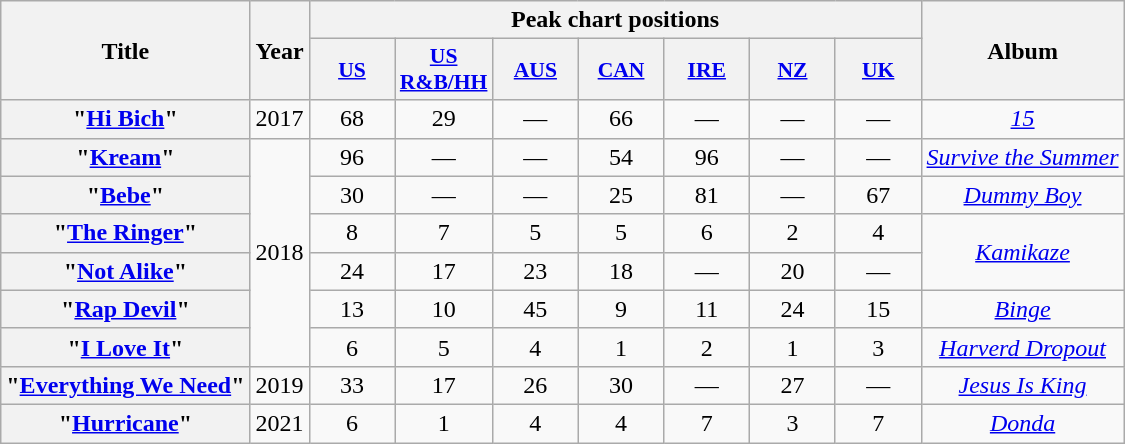<table class="wikitable plainrowheaders" style="text-align:center;">
<tr>
<th rowspan="2">Title</th>
<th rowspan="2">Year</th>
<th colspan="7">Peak chart positions</th>
<th rowspan="2">Album</th>
</tr>
<tr>
<th scope="col" style="width:3.5em;font-size:90%;"><a href='#'>US</a></th>
<th scope="col" style="width:3.5em;font-size:90%;"><a href='#'>US<br>R&B/HH</a></th>
<th scope="col" style="width:3.5em;font-size:90%;"><a href='#'>AUS</a></th>
<th scope="col" style="width:3.5em;font-size:90%;"><a href='#'>CAN</a></th>
<th scope="col" style="width:3.5em;font-size:90%;"><a href='#'>IRE</a></th>
<th scope="col" style="width:3.5em;font-size:90%;"><a href='#'>NZ</a></th>
<th scope="col" style="width:3.5em;font-size:90%;"><a href='#'>UK</a></th>
</tr>
<tr>
<th scope="row">"<a href='#'>Hi Bich</a>"<br></th>
<td>2017</td>
<td>68</td>
<td>29</td>
<td>—</td>
<td>66</td>
<td>—</td>
<td>—</td>
<td>—</td>
<td><em><a href='#'>15</a></em></td>
</tr>
<tr>
<th scope="row">"<a href='#'>Kream</a>"<br></th>
<td rowspan="6">2018</td>
<td>96</td>
<td>—</td>
<td>—</td>
<td>54</td>
<td>96</td>
<td>—</td>
<td>—</td>
<td><em><a href='#'>Survive the Summer</a></em></td>
</tr>
<tr>
<th scope="row">"<a href='#'>Bebe</a>"<br></th>
<td>30</td>
<td>—</td>
<td>—</td>
<td>25</td>
<td>81</td>
<td>—</td>
<td>67</td>
<td><em><a href='#'>Dummy Boy</a></em></td>
</tr>
<tr>
<th scope="row">"<a href='#'>The Ringer</a>"<br></th>
<td>8</td>
<td>7</td>
<td>5</td>
<td>5</td>
<td>6</td>
<td>2</td>
<td>4</td>
<td rowspan="2"><em><a href='#'>Kamikaze</a></em></td>
</tr>
<tr>
<th scope="row">"<a href='#'>Not Alike</a>"<br></th>
<td>24</td>
<td>17</td>
<td>23</td>
<td>18</td>
<td>—</td>
<td>20</td>
<td>—</td>
</tr>
<tr>
<th scope="row">"<a href='#'>Rap Devil</a>"<br></th>
<td>13</td>
<td>10</td>
<td>45</td>
<td>9</td>
<td>11</td>
<td>24</td>
<td>15</td>
<td><em><a href='#'>Binge</a></em></td>
</tr>
<tr>
<th scope="row">"<a href='#'>I Love It</a>"<br></th>
<td>6</td>
<td>5</td>
<td>4</td>
<td>1</td>
<td>2</td>
<td>1</td>
<td>3</td>
<td><em><a href='#'>Harverd Dropout</a></em></td>
</tr>
<tr>
<th scope="row">"<a href='#'>Everything We Need</a>"<br></th>
<td>2019</td>
<td>33</td>
<td>17</td>
<td>26</td>
<td>30</td>
<td>—</td>
<td>27</td>
<td>—</td>
<td><em><a href='#'>Jesus Is King</a></em></td>
</tr>
<tr>
<th scope="row">"<a href='#'>Hurricane</a>"<br></th>
<td>2021</td>
<td>6</td>
<td>1</td>
<td>4</td>
<td>4</td>
<td>7</td>
<td>3</td>
<td>7</td>
<td><em><a href='#'>Donda</a></em></td>
</tr>
</table>
